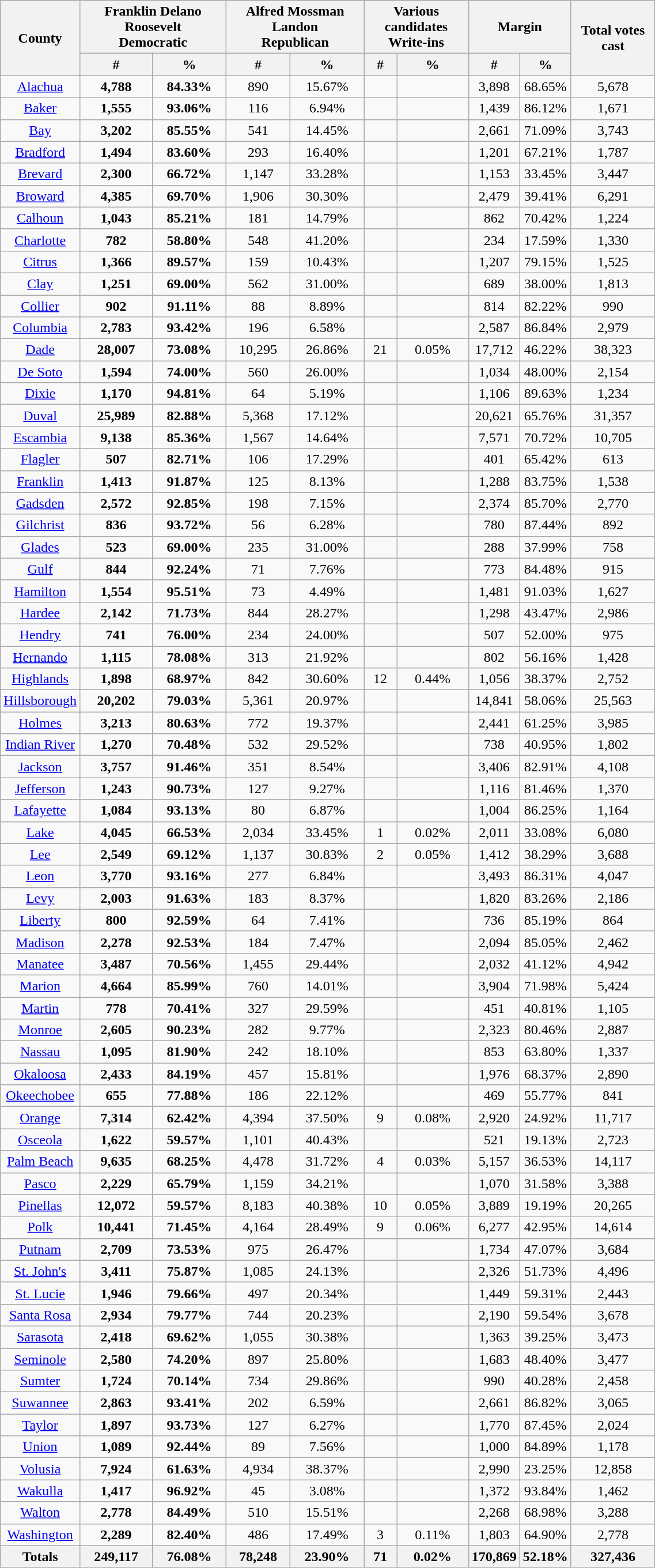<table class="wikitable sortable" style="width:60%; text-align:center;">
<tr>
<th style="text-align:center;" rowspan="2">County</th>
<th style="text-align:center;" colspan="2">Franklin Delano Roosevelt<br>Democratic</th>
<th style="text-align:center;" colspan="2">Alfred Mossman Landon<br>Republican</th>
<th style="text-align:center;" colspan="2">Various candidates<br>Write-ins</th>
<th style="text-align:center;" colspan="2">Margin</th>
<th style="text-align:center;" rowspan="2">Total votes cast</th>
</tr>
<tr>
<th style="text-align:center;" data-sort-type="number">#</th>
<th style="text-align:center;" data-sort-type="number">%</th>
<th style="text-align:center;" data-sort-type="number">#</th>
<th style="text-align:center;" data-sort-type="number">%</th>
<th style="text-align:center;" data-sort-type="number">#</th>
<th style="text-align:center;" data-sort-type="number">%</th>
<th style="text-align:center;" data-sort-type="number">#</th>
<th style="text-align:center;" data-sort-type="number">%</th>
</tr>
<tr style="text-align:center;">
<td><a href='#'>Alachua</a></td>
<td><strong>4,788</strong></td>
<td><strong>84.33%</strong></td>
<td>890</td>
<td>15.67%</td>
<td></td>
<td></td>
<td>3,898</td>
<td>68.65%</td>
<td>5,678</td>
</tr>
<tr style="text-align:center;">
<td><a href='#'>Baker</a></td>
<td><strong>1,555</strong></td>
<td><strong>93.06%</strong></td>
<td>116</td>
<td>6.94%</td>
<td></td>
<td></td>
<td>1,439</td>
<td>86.12%</td>
<td>1,671</td>
</tr>
<tr style="text-align:center;">
<td><a href='#'>Bay</a></td>
<td><strong>3,202</strong></td>
<td><strong>85.55%</strong></td>
<td>541</td>
<td>14.45%</td>
<td></td>
<td></td>
<td>2,661</td>
<td>71.09%</td>
<td>3,743</td>
</tr>
<tr style="text-align:center;">
<td><a href='#'>Bradford</a></td>
<td><strong>1,494</strong></td>
<td><strong>83.60%</strong></td>
<td>293</td>
<td>16.40%</td>
<td></td>
<td></td>
<td>1,201</td>
<td>67.21%</td>
<td>1,787</td>
</tr>
<tr style="text-align:center;">
<td><a href='#'>Brevard</a></td>
<td><strong>2,300</strong></td>
<td><strong>66.72%</strong></td>
<td>1,147</td>
<td>33.28%</td>
<td></td>
<td></td>
<td>1,153</td>
<td>33.45%</td>
<td>3,447</td>
</tr>
<tr style="text-align:center;">
<td><a href='#'>Broward</a></td>
<td><strong>4,385</strong></td>
<td><strong>69.70%</strong></td>
<td>1,906</td>
<td>30.30%</td>
<td></td>
<td></td>
<td>2,479</td>
<td>39.41%</td>
<td>6,291</td>
</tr>
<tr style="text-align:center;">
<td><a href='#'>Calhoun</a></td>
<td><strong>1,043</strong></td>
<td><strong>85.21%</strong></td>
<td>181</td>
<td>14.79%</td>
<td></td>
<td></td>
<td>862</td>
<td>70.42%</td>
<td>1,224</td>
</tr>
<tr style="text-align:center;">
<td><a href='#'>Charlotte</a></td>
<td><strong>782</strong></td>
<td><strong>58.80%</strong></td>
<td>548</td>
<td>41.20%</td>
<td></td>
<td></td>
<td>234</td>
<td>17.59%</td>
<td>1,330</td>
</tr>
<tr style="text-align:center;">
<td><a href='#'>Citrus</a></td>
<td><strong>1,366</strong></td>
<td><strong>89.57%</strong></td>
<td>159</td>
<td>10.43%</td>
<td></td>
<td></td>
<td>1,207</td>
<td>79.15%</td>
<td>1,525</td>
</tr>
<tr style="text-align:center;">
<td><a href='#'>Clay</a></td>
<td><strong>1,251</strong></td>
<td><strong>69.00%</strong></td>
<td>562</td>
<td>31.00%</td>
<td></td>
<td></td>
<td>689</td>
<td>38.00%</td>
<td>1,813</td>
</tr>
<tr style="text-align:center;">
<td><a href='#'>Collier</a></td>
<td><strong>902</strong></td>
<td><strong>91.11%</strong></td>
<td>88</td>
<td>8.89%</td>
<td></td>
<td></td>
<td>814</td>
<td>82.22%</td>
<td>990</td>
</tr>
<tr style="text-align:center;">
<td><a href='#'>Columbia</a></td>
<td><strong>2,783</strong></td>
<td><strong>93.42%</strong></td>
<td>196</td>
<td>6.58%</td>
<td></td>
<td></td>
<td>2,587</td>
<td>86.84%</td>
<td>2,979</td>
</tr>
<tr style="text-align:center;">
<td><a href='#'>Dade</a></td>
<td><strong>28,007</strong></td>
<td><strong>73.08%</strong></td>
<td>10,295</td>
<td>26.86%</td>
<td>21</td>
<td>0.05%</td>
<td>17,712</td>
<td>46.22%</td>
<td>38,323</td>
</tr>
<tr style="text-align:center;">
<td><a href='#'>De Soto</a></td>
<td><strong>1,594</strong></td>
<td><strong>74.00%</strong></td>
<td>560</td>
<td>26.00%</td>
<td></td>
<td></td>
<td>1,034</td>
<td>48.00%</td>
<td>2,154</td>
</tr>
<tr style="text-align:center;">
<td><a href='#'>Dixie</a></td>
<td><strong>1,170</strong></td>
<td><strong>94.81%</strong></td>
<td>64</td>
<td>5.19%</td>
<td></td>
<td></td>
<td>1,106</td>
<td>89.63%</td>
<td>1,234</td>
</tr>
<tr style="text-align:center;">
<td><a href='#'>Duval</a></td>
<td><strong>25,989</strong></td>
<td><strong>82.88%</strong></td>
<td>5,368</td>
<td>17.12%</td>
<td></td>
<td></td>
<td>20,621</td>
<td>65.76%</td>
<td>31,357</td>
</tr>
<tr style="text-align:center;">
<td><a href='#'>Escambia</a></td>
<td><strong>9,138</strong></td>
<td><strong>85.36%</strong></td>
<td>1,567</td>
<td>14.64%</td>
<td></td>
<td></td>
<td>7,571</td>
<td>70.72%</td>
<td>10,705</td>
</tr>
<tr style="text-align:center;">
<td><a href='#'>Flagler</a></td>
<td><strong>507</strong></td>
<td><strong>82.71%</strong></td>
<td>106</td>
<td>17.29%</td>
<td></td>
<td></td>
<td>401</td>
<td>65.42%</td>
<td>613</td>
</tr>
<tr style="text-align:center;">
<td><a href='#'>Franklin</a></td>
<td><strong>1,413</strong></td>
<td><strong>91.87%</strong></td>
<td>125</td>
<td>8.13%</td>
<td></td>
<td></td>
<td>1,288</td>
<td>83.75%</td>
<td>1,538</td>
</tr>
<tr style="text-align:center;">
<td><a href='#'>Gadsden</a></td>
<td><strong>2,572</strong></td>
<td><strong>92.85%</strong></td>
<td>198</td>
<td>7.15%</td>
<td></td>
<td></td>
<td>2,374</td>
<td>85.70%</td>
<td>2,770</td>
</tr>
<tr style="text-align:center;">
<td><a href='#'>Gilchrist</a></td>
<td><strong>836</strong></td>
<td><strong>93.72%</strong></td>
<td>56</td>
<td>6.28%</td>
<td></td>
<td></td>
<td>780</td>
<td>87.44%</td>
<td>892</td>
</tr>
<tr style="text-align:center;">
<td><a href='#'>Glades</a></td>
<td><strong>523</strong></td>
<td><strong>69.00%</strong></td>
<td>235</td>
<td>31.00%</td>
<td></td>
<td></td>
<td>288</td>
<td>37.99%</td>
<td>758</td>
</tr>
<tr style="text-align:center;">
<td><a href='#'>Gulf</a></td>
<td><strong>844</strong></td>
<td><strong>92.24%</strong></td>
<td>71</td>
<td>7.76%</td>
<td></td>
<td></td>
<td>773</td>
<td>84.48%</td>
<td>915</td>
</tr>
<tr style="text-align:center;">
<td><a href='#'>Hamilton</a></td>
<td><strong>1,554</strong></td>
<td><strong>95.51%</strong></td>
<td>73</td>
<td>4.49%</td>
<td></td>
<td></td>
<td>1,481</td>
<td>91.03%</td>
<td>1,627</td>
</tr>
<tr style="text-align:center;">
<td><a href='#'>Hardee</a></td>
<td><strong>2,142</strong></td>
<td><strong>71.73%</strong></td>
<td>844</td>
<td>28.27%</td>
<td></td>
<td></td>
<td>1,298</td>
<td>43.47%</td>
<td>2,986</td>
</tr>
<tr style="text-align:center;">
<td><a href='#'>Hendry</a></td>
<td><strong>741</strong></td>
<td><strong>76.00%</strong></td>
<td>234</td>
<td>24.00%</td>
<td></td>
<td></td>
<td>507</td>
<td>52.00%</td>
<td>975</td>
</tr>
<tr style="text-align:center;">
<td><a href='#'>Hernando</a></td>
<td><strong>1,115</strong></td>
<td><strong>78.08%</strong></td>
<td>313</td>
<td>21.92%</td>
<td></td>
<td></td>
<td>802</td>
<td>56.16%</td>
<td>1,428</td>
</tr>
<tr style="text-align:center;">
<td><a href='#'>Highlands</a></td>
<td><strong>1,898</strong></td>
<td><strong>68.97%</strong></td>
<td>842</td>
<td>30.60%</td>
<td>12</td>
<td>0.44%</td>
<td>1,056</td>
<td>38.37%</td>
<td>2,752</td>
</tr>
<tr style="text-align:center;">
<td><a href='#'>Hillsborough</a></td>
<td><strong>20,202</strong></td>
<td><strong>79.03%</strong></td>
<td>5,361</td>
<td>20.97%</td>
<td></td>
<td></td>
<td>14,841</td>
<td>58.06%</td>
<td>25,563</td>
</tr>
<tr style="text-align:center;">
<td><a href='#'>Holmes</a></td>
<td><strong>3,213</strong></td>
<td><strong>80.63%</strong></td>
<td>772</td>
<td>19.37%</td>
<td></td>
<td></td>
<td>2,441</td>
<td>61.25%</td>
<td>3,985</td>
</tr>
<tr style="text-align:center;">
<td><a href='#'>Indian River</a></td>
<td><strong>1,270</strong></td>
<td><strong>70.48%</strong></td>
<td>532</td>
<td>29.52%</td>
<td></td>
<td></td>
<td>738</td>
<td>40.95%</td>
<td>1,802</td>
</tr>
<tr style="text-align:center;">
<td><a href='#'>Jackson</a></td>
<td><strong>3,757</strong></td>
<td><strong>91.46%</strong></td>
<td>351</td>
<td>8.54%</td>
<td></td>
<td></td>
<td>3,406</td>
<td>82.91%</td>
<td>4,108</td>
</tr>
<tr style="text-align:center;">
<td><a href='#'>Jefferson</a></td>
<td><strong>1,243</strong></td>
<td><strong>90.73%</strong></td>
<td>127</td>
<td>9.27%</td>
<td></td>
<td></td>
<td>1,116</td>
<td>81.46%</td>
<td>1,370</td>
</tr>
<tr style="text-align:center;">
<td><a href='#'>Lafayette</a></td>
<td><strong>1,084</strong></td>
<td><strong>93.13%</strong></td>
<td>80</td>
<td>6.87%</td>
<td></td>
<td></td>
<td>1,004</td>
<td>86.25%</td>
<td>1,164</td>
</tr>
<tr style="text-align:center;">
<td><a href='#'>Lake</a></td>
<td><strong>4,045</strong></td>
<td><strong>66.53%</strong></td>
<td>2,034</td>
<td>33.45%</td>
<td>1</td>
<td>0.02%</td>
<td>2,011</td>
<td>33.08%</td>
<td>6,080</td>
</tr>
<tr style="text-align:center;">
<td><a href='#'>Lee</a></td>
<td><strong>2,549</strong></td>
<td><strong>69.12%</strong></td>
<td>1,137</td>
<td>30.83%</td>
<td>2</td>
<td>0.05%</td>
<td>1,412</td>
<td>38.29%</td>
<td>3,688</td>
</tr>
<tr style="text-align:center;">
<td><a href='#'>Leon</a></td>
<td><strong>3,770</strong></td>
<td><strong>93.16%</strong></td>
<td>277</td>
<td>6.84%</td>
<td></td>
<td></td>
<td>3,493</td>
<td>86.31%</td>
<td>4,047</td>
</tr>
<tr style="text-align:center;">
<td><a href='#'>Levy</a></td>
<td><strong>2,003</strong></td>
<td><strong>91.63%</strong></td>
<td>183</td>
<td>8.37%</td>
<td></td>
<td></td>
<td>1,820</td>
<td>83.26%</td>
<td>2,186</td>
</tr>
<tr style="text-align:center;">
<td><a href='#'>Liberty</a></td>
<td><strong>800</strong></td>
<td><strong>92.59%</strong></td>
<td>64</td>
<td>7.41%</td>
<td></td>
<td></td>
<td>736</td>
<td>85.19%</td>
<td>864</td>
</tr>
<tr style="text-align:center;">
<td><a href='#'>Madison</a></td>
<td><strong>2,278</strong></td>
<td><strong>92.53%</strong></td>
<td>184</td>
<td>7.47%</td>
<td></td>
<td></td>
<td>2,094</td>
<td>85.05%</td>
<td>2,462</td>
</tr>
<tr style="text-align:center;">
<td><a href='#'>Manatee</a></td>
<td><strong>3,487</strong></td>
<td><strong>70.56%</strong></td>
<td>1,455</td>
<td>29.44%</td>
<td></td>
<td></td>
<td>2,032</td>
<td>41.12%</td>
<td>4,942</td>
</tr>
<tr style="text-align:center;">
<td><a href='#'>Marion</a></td>
<td><strong>4,664</strong></td>
<td><strong>85.99%</strong></td>
<td>760</td>
<td>14.01%</td>
<td></td>
<td></td>
<td>3,904</td>
<td>71.98%</td>
<td>5,424</td>
</tr>
<tr style="text-align:center;">
<td><a href='#'>Martin</a></td>
<td><strong>778</strong></td>
<td><strong>70.41%</strong></td>
<td>327</td>
<td>29.59%</td>
<td></td>
<td></td>
<td>451</td>
<td>40.81%</td>
<td>1,105</td>
</tr>
<tr style="text-align:center;">
<td><a href='#'>Monroe</a></td>
<td><strong>2,605</strong></td>
<td><strong>90.23%</strong></td>
<td>282</td>
<td>9.77%</td>
<td></td>
<td></td>
<td>2,323</td>
<td>80.46%</td>
<td>2,887</td>
</tr>
<tr style="text-align:center;">
<td><a href='#'>Nassau</a></td>
<td><strong>1,095</strong></td>
<td><strong>81.90%</strong></td>
<td>242</td>
<td>18.10%</td>
<td></td>
<td></td>
<td>853</td>
<td>63.80%</td>
<td>1,337</td>
</tr>
<tr style="text-align:center;">
<td><a href='#'>Okaloosa</a></td>
<td><strong>2,433</strong></td>
<td><strong>84.19%</strong></td>
<td>457</td>
<td>15.81%</td>
<td></td>
<td></td>
<td>1,976</td>
<td>68.37%</td>
<td>2,890</td>
</tr>
<tr style="text-align:center;">
<td><a href='#'>Okeechobee</a></td>
<td><strong>655</strong></td>
<td><strong>77.88%</strong></td>
<td>186</td>
<td>22.12%</td>
<td></td>
<td></td>
<td>469</td>
<td>55.77%</td>
<td>841</td>
</tr>
<tr style="text-align:center;">
<td><a href='#'>Orange</a></td>
<td><strong>7,314</strong></td>
<td><strong>62.42%</strong></td>
<td>4,394</td>
<td>37.50%</td>
<td>9</td>
<td>0.08%</td>
<td>2,920</td>
<td>24.92%</td>
<td>11,717</td>
</tr>
<tr style="text-align:center;">
<td><a href='#'>Osceola</a></td>
<td><strong>1,622</strong></td>
<td><strong>59.57%</strong></td>
<td>1,101</td>
<td>40.43%</td>
<td></td>
<td></td>
<td>521</td>
<td>19.13%</td>
<td>2,723</td>
</tr>
<tr style="text-align:center;">
<td><a href='#'>Palm Beach</a></td>
<td><strong>9,635</strong></td>
<td><strong>68.25%</strong></td>
<td>4,478</td>
<td>31.72%</td>
<td>4</td>
<td>0.03%</td>
<td>5,157</td>
<td>36.53%</td>
<td>14,117</td>
</tr>
<tr style="text-align:center;">
<td><a href='#'>Pasco</a></td>
<td><strong>2,229</strong></td>
<td><strong>65.79%</strong></td>
<td>1,159</td>
<td>34.21%</td>
<td></td>
<td></td>
<td>1,070</td>
<td>31.58%</td>
<td>3,388</td>
</tr>
<tr style="text-align:center;">
<td><a href='#'>Pinellas</a></td>
<td><strong>12,072</strong></td>
<td><strong>59.57%</strong></td>
<td>8,183</td>
<td>40.38%</td>
<td>10</td>
<td>0.05%</td>
<td>3,889</td>
<td>19.19%</td>
<td>20,265</td>
</tr>
<tr style="text-align:center;">
<td><a href='#'>Polk</a></td>
<td><strong>10,441</strong></td>
<td><strong>71.45%</strong></td>
<td>4,164</td>
<td>28.49%</td>
<td>9</td>
<td>0.06%</td>
<td>6,277</td>
<td>42.95%</td>
<td>14,614</td>
</tr>
<tr style="text-align:center;">
<td><a href='#'>Putnam</a></td>
<td><strong>2,709</strong></td>
<td><strong>73.53%</strong></td>
<td>975</td>
<td>26.47%</td>
<td></td>
<td></td>
<td>1,734</td>
<td>47.07%</td>
<td>3,684</td>
</tr>
<tr style="text-align:center;">
<td><a href='#'>St. John's</a></td>
<td><strong>3,411</strong></td>
<td><strong>75.87%</strong></td>
<td>1,085</td>
<td>24.13%</td>
<td></td>
<td></td>
<td>2,326</td>
<td>51.73%</td>
<td>4,496</td>
</tr>
<tr style="text-align:center;">
<td><a href='#'>St. Lucie</a></td>
<td><strong>1,946</strong></td>
<td><strong>79.66%</strong></td>
<td>497</td>
<td>20.34%</td>
<td></td>
<td></td>
<td>1,449</td>
<td>59.31%</td>
<td>2,443</td>
</tr>
<tr style="text-align:center;">
<td><a href='#'>Santa Rosa</a></td>
<td><strong>2,934</strong></td>
<td><strong>79.77%</strong></td>
<td>744</td>
<td>20.23%</td>
<td></td>
<td></td>
<td>2,190</td>
<td>59.54%</td>
<td>3,678</td>
</tr>
<tr style="text-align:center;">
<td><a href='#'>Sarasota</a></td>
<td><strong>2,418</strong></td>
<td><strong>69.62%</strong></td>
<td>1,055</td>
<td>30.38%</td>
<td></td>
<td></td>
<td>1,363</td>
<td>39.25%</td>
<td>3,473</td>
</tr>
<tr style="text-align:center;">
<td><a href='#'>Seminole</a></td>
<td><strong>2,580</strong></td>
<td><strong>74.20%</strong></td>
<td>897</td>
<td>25.80%</td>
<td></td>
<td></td>
<td>1,683</td>
<td>48.40%</td>
<td>3,477</td>
</tr>
<tr style="text-align:center;">
<td><a href='#'>Sumter</a></td>
<td><strong>1,724</strong></td>
<td><strong>70.14%</strong></td>
<td>734</td>
<td>29.86%</td>
<td></td>
<td></td>
<td>990</td>
<td>40.28%</td>
<td>2,458</td>
</tr>
<tr style="text-align:center;">
<td><a href='#'>Suwannee</a></td>
<td><strong>2,863</strong></td>
<td><strong>93.41%</strong></td>
<td>202</td>
<td>6.59%</td>
<td></td>
<td></td>
<td>2,661</td>
<td>86.82%</td>
<td>3,065</td>
</tr>
<tr style="text-align:center;">
<td><a href='#'>Taylor</a></td>
<td><strong>1,897</strong></td>
<td><strong>93.73%</strong></td>
<td>127</td>
<td>6.27%</td>
<td></td>
<td></td>
<td>1,770</td>
<td>87.45%</td>
<td>2,024</td>
</tr>
<tr style="text-align:center;">
<td><a href='#'>Union</a></td>
<td><strong>1,089</strong></td>
<td><strong>92.44%</strong></td>
<td>89</td>
<td>7.56%</td>
<td></td>
<td></td>
<td>1,000</td>
<td>84.89%</td>
<td>1,178</td>
</tr>
<tr style="text-align:center;">
<td><a href='#'>Volusia</a></td>
<td><strong>7,924</strong></td>
<td><strong>61.63%</strong></td>
<td>4,934</td>
<td>38.37%</td>
<td></td>
<td></td>
<td>2,990</td>
<td>23.25%</td>
<td>12,858</td>
</tr>
<tr style="text-align:center;">
<td><a href='#'>Wakulla</a></td>
<td><strong>1,417</strong></td>
<td><strong>96.92%</strong></td>
<td>45</td>
<td>3.08%</td>
<td></td>
<td></td>
<td>1,372</td>
<td>93.84%</td>
<td>1,462</td>
</tr>
<tr style="text-align:center;">
<td><a href='#'>Walton</a></td>
<td><strong>2,778</strong></td>
<td><strong>84.49%</strong></td>
<td>510</td>
<td>15.51%</td>
<td></td>
<td></td>
<td>2,268</td>
<td>68.98%</td>
<td>3,288</td>
</tr>
<tr style="text-align:center;">
<td><a href='#'>Washington</a></td>
<td><strong>2,289</strong></td>
<td><strong>82.40%</strong></td>
<td>486</td>
<td>17.49%</td>
<td>3</td>
<td>0.11%</td>
<td>1,803</td>
<td>64.90%</td>
<td>2,778</td>
</tr>
<tr style="text-align:center;">
<th>Totals</th>
<th>249,117</th>
<th>76.08%</th>
<th>78,248</th>
<th>23.90%</th>
<th>71</th>
<th>0.02%</th>
<th>170,869</th>
<th>52.18%</th>
<th>327,436</th>
</tr>
</table>
